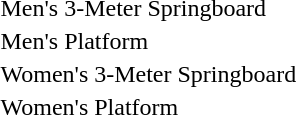<table>
<tr>
<td>Men's 3-Meter Springboard</td>
<td></td>
<td></td>
<td></td>
</tr>
<tr>
<td>Men's Platform</td>
<td></td>
<td></td>
<td></td>
</tr>
<tr>
<td>Women's 3-Meter Springboard</td>
<td></td>
<td></td>
<td></td>
</tr>
<tr>
<td>Women's Platform</td>
<td></td>
<td></td>
<td></td>
</tr>
</table>
